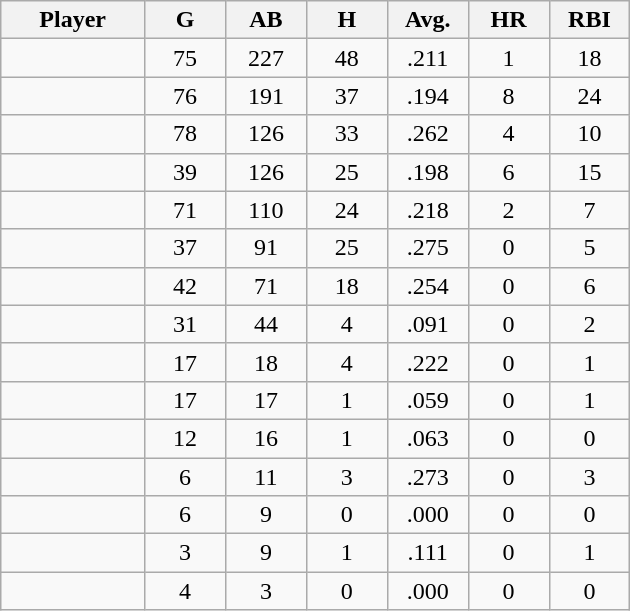<table class="wikitable sortable">
<tr>
<th bgcolor="#DDDDFF" width="16%">Player</th>
<th bgcolor="#DDDDFF" width="9%">G</th>
<th bgcolor="#DDDDFF" width="9%">AB</th>
<th bgcolor="#DDDDFF" width="9%">H</th>
<th bgcolor="#DDDDFF" width="9%">Avg.</th>
<th bgcolor="#DDDDFF" width="9%">HR</th>
<th bgcolor="#DDDDFF" width="9%">RBI</th>
</tr>
<tr align="center">
<td></td>
<td>75</td>
<td>227</td>
<td>48</td>
<td>.211</td>
<td>1</td>
<td>18</td>
</tr>
<tr align="center">
<td></td>
<td>76</td>
<td>191</td>
<td>37</td>
<td>.194</td>
<td>8</td>
<td>24</td>
</tr>
<tr align="center">
<td></td>
<td>78</td>
<td>126</td>
<td>33</td>
<td>.262</td>
<td>4</td>
<td>10</td>
</tr>
<tr align="center">
<td></td>
<td>39</td>
<td>126</td>
<td>25</td>
<td>.198</td>
<td>6</td>
<td>15</td>
</tr>
<tr align="center">
<td></td>
<td>71</td>
<td>110</td>
<td>24</td>
<td>.218</td>
<td>2</td>
<td>7</td>
</tr>
<tr align="center">
<td></td>
<td>37</td>
<td>91</td>
<td>25</td>
<td>.275</td>
<td>0</td>
<td>5</td>
</tr>
<tr align="center">
<td></td>
<td>42</td>
<td>71</td>
<td>18</td>
<td>.254</td>
<td>0</td>
<td>6</td>
</tr>
<tr align="center">
<td></td>
<td>31</td>
<td>44</td>
<td>4</td>
<td>.091</td>
<td>0</td>
<td>2</td>
</tr>
<tr align="center">
<td></td>
<td>17</td>
<td>18</td>
<td>4</td>
<td>.222</td>
<td>0</td>
<td>1</td>
</tr>
<tr align="center">
<td></td>
<td>17</td>
<td>17</td>
<td>1</td>
<td>.059</td>
<td>0</td>
<td>1</td>
</tr>
<tr align="center">
<td></td>
<td>12</td>
<td>16</td>
<td>1</td>
<td>.063</td>
<td>0</td>
<td>0</td>
</tr>
<tr align="center">
<td></td>
<td>6</td>
<td>11</td>
<td>3</td>
<td>.273</td>
<td>0</td>
<td>3</td>
</tr>
<tr align="center">
<td></td>
<td>6</td>
<td>9</td>
<td>0</td>
<td>.000</td>
<td>0</td>
<td>0</td>
</tr>
<tr align="center">
<td></td>
<td>3</td>
<td>9</td>
<td>1</td>
<td>.111</td>
<td>0</td>
<td>1</td>
</tr>
<tr align="center">
<td></td>
<td>4</td>
<td>3</td>
<td>0</td>
<td>.000</td>
<td>0</td>
<td>0</td>
</tr>
</table>
